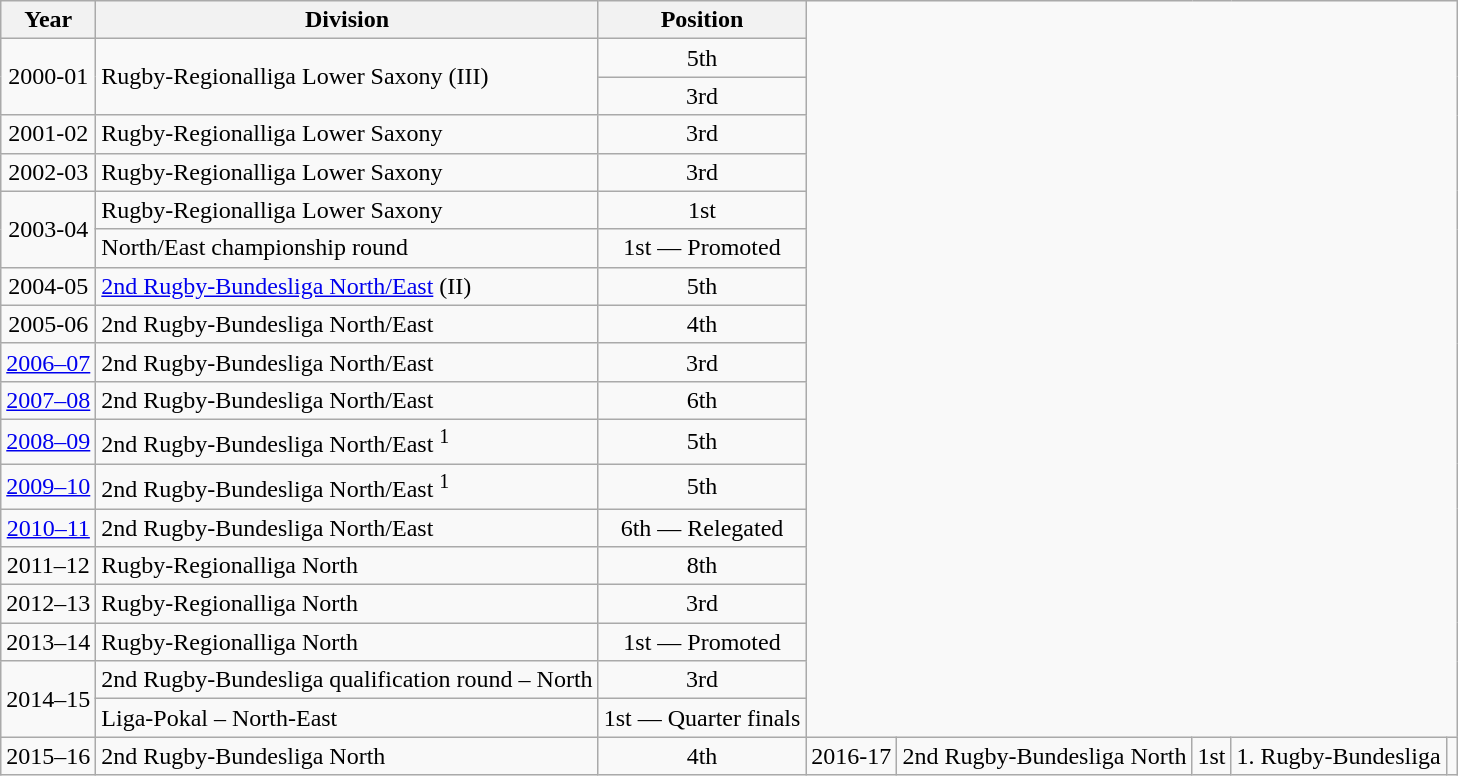<table class="wikitable">
<tr>
<th>Year</th>
<th>Division</th>
<th>Position</th>
</tr>
<tr align="center">
<td rowspan=2>2000-01</td>
<td align="left" rowspan=2>Rugby-Regionalliga Lower Saxony (III)</td>
<td>5th</td>
</tr>
<tr align="center">
<td>3rd</td>
</tr>
<tr align="center">
<td>2001-02</td>
<td align="left">Rugby-Regionalliga Lower Saxony</td>
<td>3rd</td>
</tr>
<tr align="center">
<td>2002-03</td>
<td align="left">Rugby-Regionalliga Lower Saxony</td>
<td>3rd</td>
</tr>
<tr align="center">
<td rowspan=2>2003-04</td>
<td align="left">Rugby-Regionalliga Lower Saxony</td>
<td>1st</td>
</tr>
<tr align="center">
<td align="left">North/East championship round</td>
<td>1st — Promoted</td>
</tr>
<tr align="center">
<td>2004-05</td>
<td align="left"><a href='#'>2nd Rugby-Bundesliga North/East</a> (II)</td>
<td>5th</td>
</tr>
<tr align="center">
<td>2005-06</td>
<td align="left">2nd Rugby-Bundesliga North/East</td>
<td>4th</td>
</tr>
<tr align="center">
<td><a href='#'>2006–07</a></td>
<td align="left">2nd Rugby-Bundesliga North/East</td>
<td>3rd</td>
</tr>
<tr align="center">
<td><a href='#'>2007–08</a></td>
<td align="left">2nd Rugby-Bundesliga North/East</td>
<td>6th</td>
</tr>
<tr align="center">
<td><a href='#'>2008–09</a></td>
<td align="left">2nd Rugby-Bundesliga North/East <sup>1</sup></td>
<td>5th</td>
</tr>
<tr align="center">
<td><a href='#'>2009–10</a></td>
<td align="left">2nd Rugby-Bundesliga North/East <sup>1</sup></td>
<td>5th</td>
</tr>
<tr align="center">
<td><a href='#'>2010–11</a></td>
<td align="left">2nd Rugby-Bundesliga North/East</td>
<td>6th — Relegated</td>
</tr>
<tr align="center">
<td>2011–12</td>
<td align="left">Rugby-Regionalliga North</td>
<td>8th</td>
</tr>
<tr align="center">
<td>2012–13</td>
<td align="left">Rugby-Regionalliga North</td>
<td>3rd</td>
</tr>
<tr align="center">
<td>2013–14</td>
<td align="left">Rugby-Regionalliga North</td>
<td>1st — Promoted</td>
</tr>
<tr align="center">
<td rowspan=2>2014–15</td>
<td align="left">2nd Rugby-Bundesliga qualification round – North</td>
<td>3rd</td>
</tr>
<tr align="center">
<td align="left">Liga-Pokal – North-East</td>
<td>1st — Quarter finals</td>
</tr>
<tr align="center">
<td>2015–16</td>
<td align="left">2nd Rugby-Bundesliga North</td>
<td>4th</td>
<td>2016-17</td>
<td align="left">2nd Rugby-Bundesliga North</td>
<td>1st</td>
<td align="left">1. Rugby-Bundesliga</td>
<td></td>
</tr>
</table>
